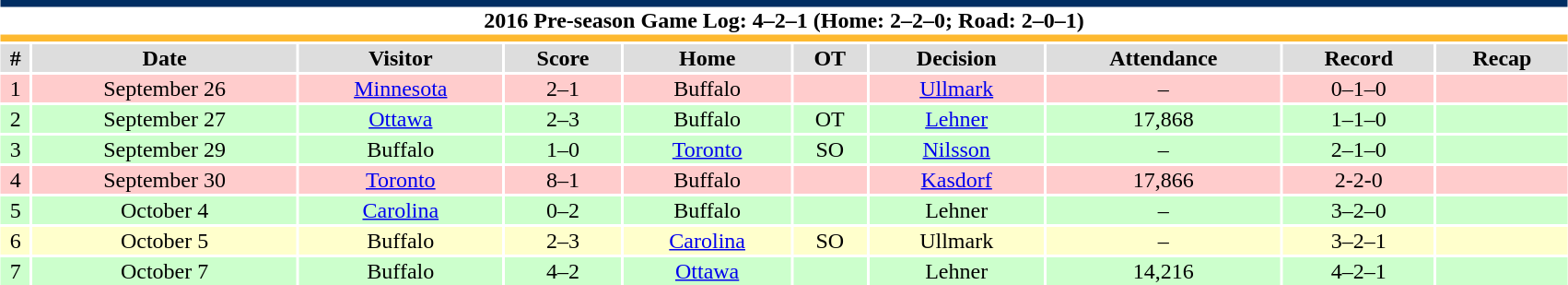<table class="toccolours collapsible collapsed" style="width:90%; clear:both; margin:1.5em auto; text-align:center;">
<tr>
<th colspan=11 style="background:#fff; border-top:#002D62 5px solid; border-bottom:#FDB930 5px solid;">2016 Pre-season Game Log: 4–2–1 (Home: 2–2–0; Road: 2–0–1)</th>
</tr>
<tr style="background:#ddd;">
<th>#</th>
<th>Date</th>
<th>Visitor</th>
<th>Score</th>
<th>Home</th>
<th>OT</th>
<th>Decision</th>
<th>Attendance</th>
<th>Record</th>
<th>Recap</th>
</tr>
<tr style="background:#fcc;">
<td>1</td>
<td>September 26</td>
<td><a href='#'>Minnesota</a></td>
<td>2–1</td>
<td>Buffalo</td>
<td></td>
<td><a href='#'>Ullmark</a></td>
<td>–</td>
<td>0–1–0</td>
<td></td>
</tr>
<tr style="background:#cfc;">
<td>2</td>
<td>September 27</td>
<td><a href='#'>Ottawa</a></td>
<td>2–3</td>
<td>Buffalo</td>
<td>OT</td>
<td><a href='#'>Lehner</a></td>
<td>17,868</td>
<td>1–1–0</td>
<td></td>
</tr>
<tr style="background:#cfc;">
<td>3</td>
<td>September 29</td>
<td>Buffalo</td>
<td>1–0</td>
<td><a href='#'>Toronto</a></td>
<td>SO</td>
<td><a href='#'>Nilsson</a></td>
<td>–</td>
<td>2–1–0</td>
<td></td>
</tr>
<tr style="background:#fcc;">
<td>4</td>
<td>September 30</td>
<td><a href='#'>Toronto</a></td>
<td>8–1</td>
<td>Buffalo</td>
<td></td>
<td><a href='#'>Kasdorf</a></td>
<td>17,866</td>
<td>2-2-0</td>
<td></td>
</tr>
<tr style="background:#cfc;">
<td>5</td>
<td>October 4</td>
<td><a href='#'>Carolina</a></td>
<td>0–2</td>
<td>Buffalo</td>
<td></td>
<td>Lehner</td>
<td>–</td>
<td>3–2–0</td>
<td></td>
</tr>
<tr style="background:#ffc;">
<td>6</td>
<td>October 5</td>
<td>Buffalo</td>
<td>2–3</td>
<td><a href='#'>Carolina</a></td>
<td>SO</td>
<td>Ullmark</td>
<td>–</td>
<td>3–2–1</td>
<td></td>
</tr>
<tr style="background:#cfc;">
<td>7</td>
<td>October 7</td>
<td>Buffalo</td>
<td>4–2</td>
<td><a href='#'>Ottawa</a></td>
<td></td>
<td>Lehner</td>
<td>14,216</td>
<td>4–2–1</td>
<td></td>
</tr>
</table>
